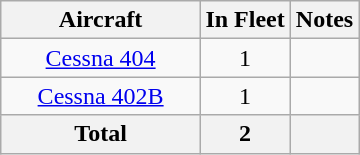<table class="wikitable" style="text-align:center; margin:0.5em auto">
<tr>
<th style="width:125px;">Aircraft</th>
<th>In Fleet</th>
<th>Notes</th>
</tr>
<tr>
<td><a href='#'>Cessna 404</a></td>
<td>1</td>
<td></td>
</tr>
<tr>
<td><a href='#'>Cessna 402B</a></td>
<td>1</td>
<td></td>
</tr>
<tr>
<th>Total</th>
<th>2 </th>
<th colspan="2" class="unsortable"></th>
</tr>
</table>
